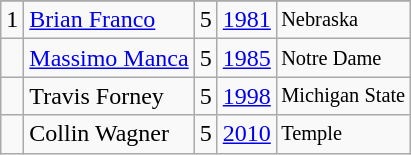<table class="wikitable">
<tr>
</tr>
<tr>
<td>1</td>
<td><a href='#'>Brian Franco</a></td>
<td>5</td>
<td><a href='#'>1981</a></td>
<td style="font-size:85%;">Nebraska</td>
</tr>
<tr>
<td></td>
<td><a href='#'>Massimo Manca</a></td>
<td>5</td>
<td><a href='#'>1985</a></td>
<td style="font-size:85%;">Notre Dame</td>
</tr>
<tr>
<td></td>
<td>Travis Forney</td>
<td>5</td>
<td><a href='#'>1998</a></td>
<td style="font-size:85%;">Michigan State</td>
</tr>
<tr>
<td></td>
<td>Collin Wagner</td>
<td>5</td>
<td><a href='#'>2010</a></td>
<td style="font-size:85%;">Temple</td>
</tr>
</table>
